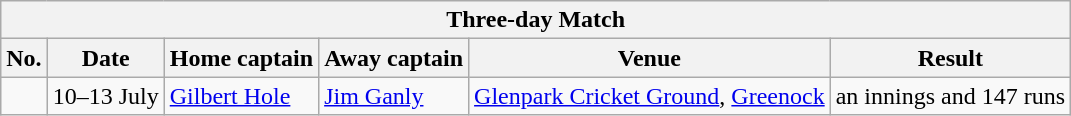<table class="wikitable">
<tr>
<th colspan="9">Three-day Match</th>
</tr>
<tr>
<th>No.</th>
<th>Date</th>
<th>Home captain</th>
<th>Away captain</th>
<th>Venue</th>
<th>Result</th>
</tr>
<tr>
<td></td>
<td>10–13 July</td>
<td><a href='#'>Gilbert Hole</a></td>
<td><a href='#'>Jim Ganly</a></td>
<td><a href='#'>Glenpark Cricket Ground</a>, <a href='#'>Greenock</a></td>
<td> an innings and 147 runs</td>
</tr>
</table>
